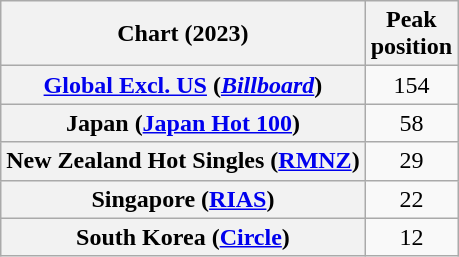<table class="wikitable sortable plainrowheaders" style="text-align:center">
<tr>
<th scope="col">Chart (2023)</th>
<th scope="col">Peak<br>position</th>
</tr>
<tr>
<th scope="row"><a href='#'>Global Excl. US</a> (<em><a href='#'>Billboard</a></em>)</th>
<td>154</td>
</tr>
<tr>
<th scope="row">Japan (<a href='#'>Japan Hot 100</a>)</th>
<td>58</td>
</tr>
<tr>
<th scope="row">New Zealand Hot Singles (<a href='#'>RMNZ</a>)</th>
<td>29</td>
</tr>
<tr>
<th scope="row">Singapore (<a href='#'>RIAS</a>)</th>
<td>22</td>
</tr>
<tr>
<th scope="row">South Korea (<a href='#'>Circle</a>)</th>
<td>12</td>
</tr>
</table>
